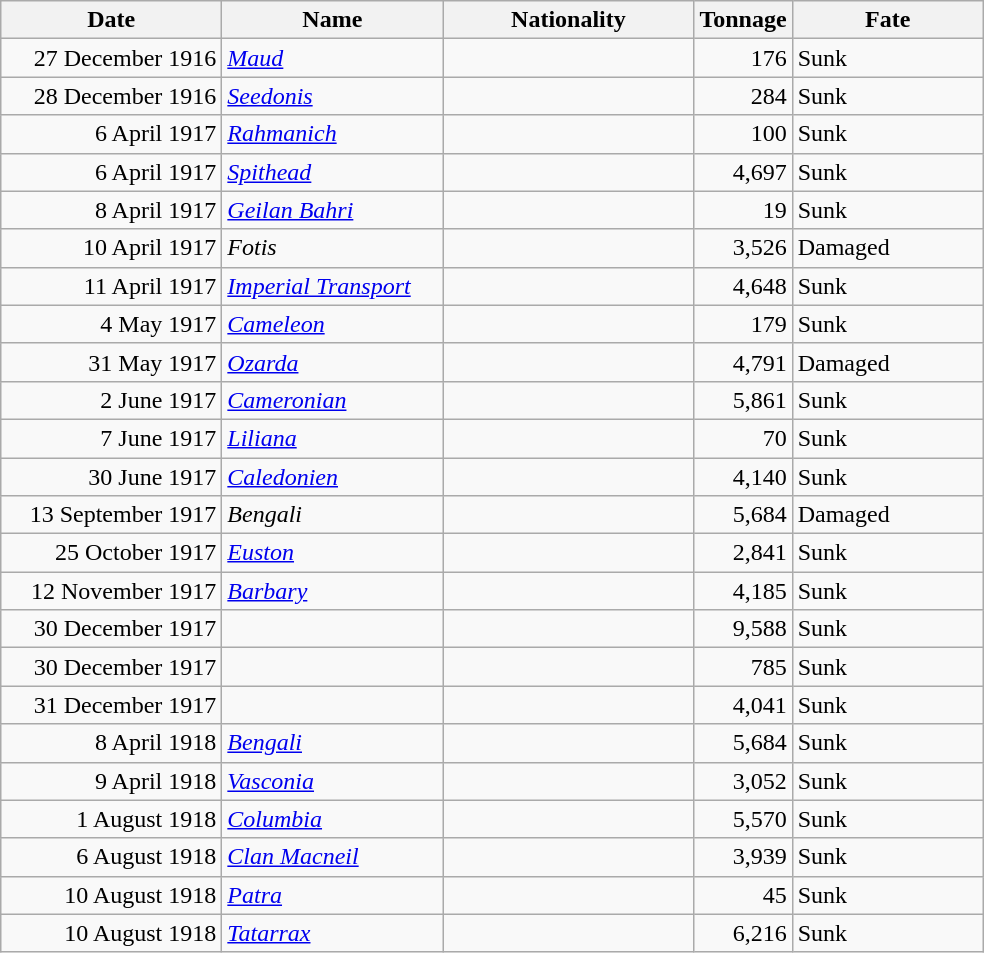<table class="wikitable sortable">
<tr>
<th width="140px">Date</th>
<th width="140px">Name</th>
<th width="160px">Nationality</th>
<th width="25px">Tonnage</th>
<th width="120px">Fate</th>
</tr>
<tr>
<td align="right">27 December 1916</td>
<td align="left"><a href='#'><em>Maud</em></a></td>
<td align="left"></td>
<td align="right">176</td>
<td align="left">Sunk</td>
</tr>
<tr>
<td align="right">28 December 1916</td>
<td align="left"><a href='#'><em>Seedonis</em></a></td>
<td align="left"></td>
<td align="right">284</td>
<td align="left">Sunk</td>
</tr>
<tr>
<td align="right">6 April 1917</td>
<td align="left"><a href='#'><em>Rahmanich</em></a></td>
<td align="left"></td>
<td align="right">100</td>
<td align="left">Sunk</td>
</tr>
<tr>
<td align="right">6 April 1917</td>
<td align="left"><a href='#'><em>Spithead</em></a></td>
<td align="left"></td>
<td align="right">4,697</td>
<td align="left">Sunk</td>
</tr>
<tr>
<td align="right">8 April 1917</td>
<td align="left"><a href='#'><em>Geilan Bahri</em></a></td>
<td align="left"></td>
<td align="right">19</td>
<td align="left">Sunk</td>
</tr>
<tr>
<td align="right">10 April 1917</td>
<td align="left"><em>Fotis</em></td>
<td align="left"></td>
<td align="right">3,526</td>
<td align="left">Damaged</td>
</tr>
<tr>
<td align="right">11 April 1917</td>
<td align="left"><a href='#'><em>Imperial Transport</em></a></td>
<td align="left"></td>
<td align="right">4,648</td>
<td align="left">Sunk</td>
</tr>
<tr>
<td align="right">4 May 1917</td>
<td align="left"><a href='#'><em>Cameleon</em></a></td>
<td align="left"></td>
<td align="right">179</td>
<td align="left">Sunk</td>
</tr>
<tr>
<td align="right">31 May 1917</td>
<td align="left"><a href='#'><em>Ozarda</em></a></td>
<td align="left"></td>
<td align="right">4,791</td>
<td align="left">Damaged</td>
</tr>
<tr>
<td align="right">2 June 1917</td>
<td align="left"><a href='#'><em>Cameronian</em></a></td>
<td align="left"></td>
<td align="right">5,861</td>
<td align="left">Sunk</td>
</tr>
<tr>
<td align="right">7 June 1917</td>
<td align="left"><a href='#'><em>Liliana</em></a></td>
<td align="left"></td>
<td align="right">70</td>
<td align="left">Sunk</td>
</tr>
<tr>
<td align="right">30 June 1917</td>
<td align="left"><a href='#'><em>Caledonien</em></a></td>
<td align="left"></td>
<td align="right">4,140</td>
<td align="left">Sunk</td>
</tr>
<tr>
<td align="right">13 September 1917</td>
<td align="left"><em>Bengali</em></td>
<td align="left"></td>
<td align="right">5,684</td>
<td align="left">Damaged</td>
</tr>
<tr>
<td align="right">25 October 1917</td>
<td align="left"><a href='#'><em>Euston</em></a></td>
<td align="left"></td>
<td align="right">2,841</td>
<td align="left">Sunk</td>
</tr>
<tr>
<td align="right">12 November 1917</td>
<td align="left"><a href='#'><em>Barbary</em></a></td>
<td align="left"></td>
<td align="right">4,185</td>
<td align="left">Sunk</td>
</tr>
<tr>
<td align="right">30 December 1917</td>
<td align="left"></td>
<td align="left"></td>
<td align="right">9,588</td>
<td align="left">Sunk</td>
</tr>
<tr>
<td align="right">30 December 1917</td>
<td align="left"></td>
<td align="left"></td>
<td align="right">785</td>
<td align="left">Sunk</td>
</tr>
<tr>
<td align="right">31 December 1917</td>
<td align="left"></td>
<td align="left"></td>
<td align="right">4,041</td>
<td align="left">Sunk</td>
</tr>
<tr>
<td align="right">8 April 1918</td>
<td align="left"><a href='#'><em>Bengali</em></a></td>
<td align="left"></td>
<td align="right">5,684</td>
<td align="left">Sunk</td>
</tr>
<tr>
<td align="right">9 April 1918</td>
<td align="left"><a href='#'><em>Vasconia</em></a></td>
<td align="left"></td>
<td align="right">3,052</td>
<td align="left">Sunk</td>
</tr>
<tr>
<td align="right">1 August 1918</td>
<td align="left"><a href='#'><em>Columbia</em></a></td>
<td align="left"></td>
<td align="right">5,570</td>
<td align="left">Sunk</td>
</tr>
<tr>
<td align="right">6 August 1918</td>
<td align="left"><a href='#'><em>Clan Macneil</em></a></td>
<td align="left"></td>
<td align="right">3,939</td>
<td align="left">Sunk</td>
</tr>
<tr>
<td align="right">10 August 1918</td>
<td align="left"><a href='#'><em>Patra</em></a></td>
<td align="left"></td>
<td align="right">45</td>
<td align="left">Sunk</td>
</tr>
<tr>
<td align="right">10 August 1918</td>
<td align="left"><a href='#'><em>Tatarrax</em></a></td>
<td align="left"></td>
<td align="right">6,216</td>
<td align="left">Sunk</td>
</tr>
</table>
